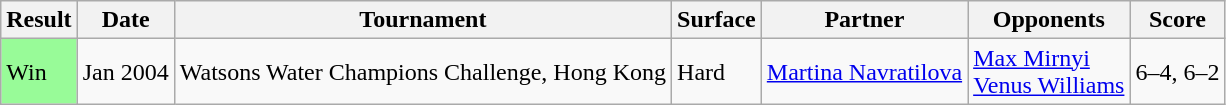<table class="sortable wikitable">
<tr>
<th>Result</th>
<th>Date</th>
<th>Tournament</th>
<th>Surface</th>
<th>Partner</th>
<th>Opponents</th>
<th class="unsortable">Score</th>
</tr>
<tr>
<td style="background:#98fb98;">Win</td>
<td>Jan 2004</td>
<td>Watsons Water Champions Challenge, Hong Kong</td>
<td>Hard</td>
<td> <a href='#'>Martina Navratilova</a></td>
<td> <a href='#'>Max Mirnyi</a> <br> <a href='#'>Venus Williams</a></td>
<td>6–4, 6–2</td>
</tr>
</table>
